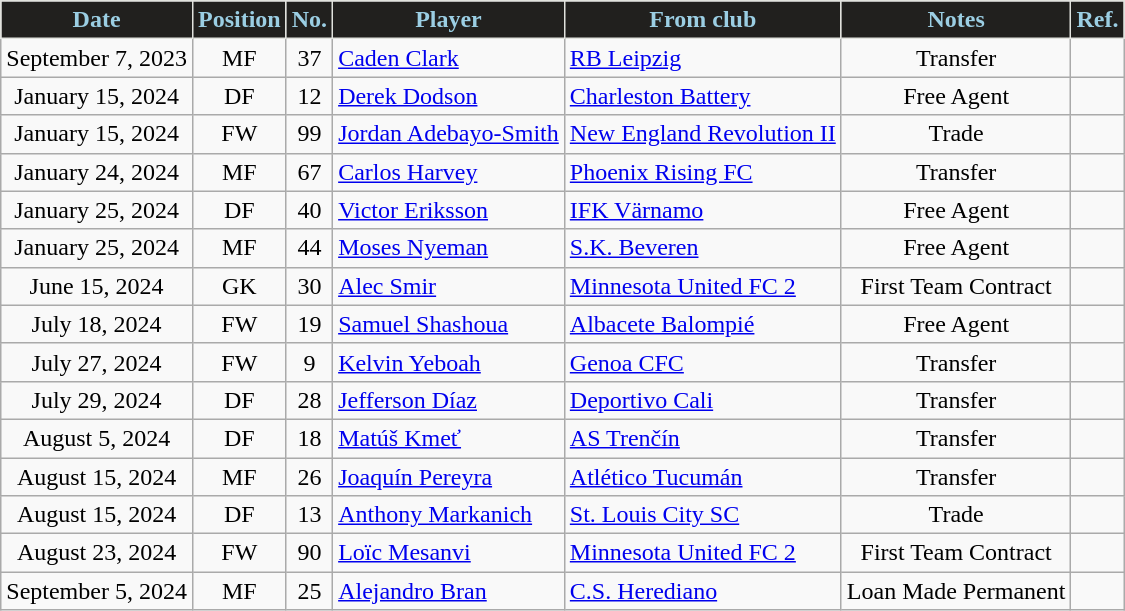<table class="wikitable sortable" style="text-align:center">
<tr>
<th style="background:#21201E;color:#9BCEE3;border:1px solid #E1E2DD">Date</th>
<th style="background:#21201E;color:#9BCEE3;border:1px solid #E1E2DD">Position</th>
<th style="background:#21201E;color:#9BCEE3;border:1px solid #E1E2DD">No.</th>
<th style="background:#21201E;color:#9BCEE3;border:1px solid #E1E2DD">Player</th>
<th style="background:#21201E;color:#9BCEE3;border:1px solid #E1E2DD">From club</th>
<th style="background:#21201E;color:#9BCEE3;border:1px solid #E1E2DD">Notes</th>
<th style="background:#21201E;color:#9BCEE3;border:1px solid #E1E2DD">Ref.</th>
</tr>
<tr>
<td>September 7, 2023</td>
<td>MF</td>
<td>37</td>
<td style="text-align:left"> <a href='#'>Caden Clark</a></td>
<td style="text-align:left"> <a href='#'>RB Leipzig</a></td>
<td>Transfer</td>
<td></td>
</tr>
<tr>
<td>January 15, 2024</td>
<td>DF</td>
<td>12</td>
<td style="text-align:left"> <a href='#'>Derek Dodson</a></td>
<td style="text-align:left"> <a href='#'>Charleston Battery</a></td>
<td>Free Agent</td>
<td></td>
</tr>
<tr>
<td>January 15, 2024</td>
<td>FW</td>
<td>99</td>
<td style="text-align:left"> <a href='#'>Jordan Adebayo-Smith</a></td>
<td style="text-align:left"> <a href='#'>New England Revolution II</a></td>
<td>Trade</td>
<td></td>
</tr>
<tr>
<td>January 24, 2024</td>
<td>MF</td>
<td>67</td>
<td style="text-align:left"> <a href='#'>Carlos Harvey</a></td>
<td style="text-align:left"> <a href='#'>Phoenix Rising FC</a></td>
<td>Transfer</td>
<td></td>
</tr>
<tr>
<td>January 25, 2024</td>
<td>DF</td>
<td>40</td>
<td style="text-align:left"> <a href='#'>Victor Eriksson</a></td>
<td style="text-align:left"> <a href='#'>IFK Värnamo</a></td>
<td>Free Agent</td>
<td></td>
</tr>
<tr>
<td>January 25, 2024</td>
<td>MF</td>
<td>44</td>
<td style="text-align:left"> <a href='#'>Moses Nyeman</a></td>
<td style="text-align:left"> <a href='#'>S.K. Beveren</a></td>
<td>Free Agent</td>
<td></td>
</tr>
<tr>
<td>June 15, 2024</td>
<td>GK</td>
<td>30</td>
<td style="text-align:left"> <a href='#'>Alec Smir</a></td>
<td style="text-align:left"> <a href='#'>Minnesota United FC 2</a></td>
<td>First Team Contract</td>
<td></td>
</tr>
<tr>
<td>July 18, 2024</td>
<td>FW</td>
<td>19</td>
<td style="text-align:left"> <a href='#'>Samuel Shashoua</a></td>
<td style="text-align:left"> <a href='#'>Albacete Balompié</a></td>
<td>Free Agent</td>
<td></td>
</tr>
<tr>
<td>July 27, 2024</td>
<td>FW</td>
<td>9</td>
<td style="text-align:left"> <a href='#'>Kelvin Yeboah</a></td>
<td style="text-align:left"> <a href='#'>Genoa CFC</a></td>
<td>Transfer</td>
<td></td>
</tr>
<tr>
<td>July 29, 2024</td>
<td>DF</td>
<td>28</td>
<td style="text-align:left"> <a href='#'>Jefferson Díaz</a></td>
<td style="text-align:left"> <a href='#'>Deportivo Cali</a></td>
<td>Transfer</td>
<td></td>
</tr>
<tr>
<td>August 5, 2024</td>
<td>DF</td>
<td>18</td>
<td style="text-align:left"> <a href='#'>Matúš Kmeť</a></td>
<td style="text-align:left"> <a href='#'>AS Trenčín</a></td>
<td>Transfer</td>
<td></td>
</tr>
<tr>
<td>August 15, 2024</td>
<td>MF</td>
<td>26</td>
<td style="text-align:left"> <a href='#'>Joaquín Pereyra</a></td>
<td style="text-align:left"> <a href='#'>Atlético Tucumán</a></td>
<td>Transfer</td>
<td></td>
</tr>
<tr>
<td>August 15, 2024</td>
<td>DF</td>
<td>13</td>
<td style="text-align:left"> <a href='#'>Anthony Markanich</a></td>
<td style="text-align:left"> <a href='#'>St. Louis City SC</a></td>
<td>Trade</td>
<td></td>
</tr>
<tr>
<td>August 23, 2024</td>
<td>FW</td>
<td>90</td>
<td style="text-align:left"> <a href='#'>Loïc Mesanvi</a></td>
<td style="text-align:left"> <a href='#'>Minnesota United FC 2</a></td>
<td>First Team Contract</td>
<td></td>
</tr>
<tr>
<td>September 5, 2024</td>
<td>MF</td>
<td>25</td>
<td style="text-align:left"> <a href='#'>Alejandro Bran</a></td>
<td style="text-align:left"> <a href='#'>C.S. Herediano</a></td>
<td>Loan Made Permanent</td>
<td></td>
</tr>
</table>
